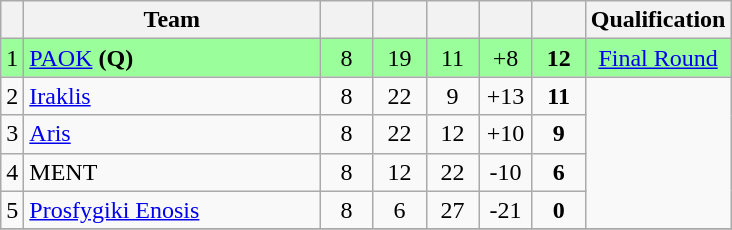<table class="wikitable" style="text-align: center; font-size:100%">
<tr>
<th></th>
<th width=190>Team</th>
<th width=28></th>
<th width=28></th>
<th width=28></th>
<th width=28></th>
<th width=28></th>
<th>Qualification</th>
</tr>
<tr bgcolor=#9AFF9A>
<td>1</td>
<td align=left><a href='#'>PAOK</a> <strong>(Q)</strong></td>
<td>8</td>
<td>19</td>
<td>11</td>
<td>+8</td>
<td><strong>12</strong></td>
<td><a href='#'>Final Round</a></td>
</tr>
<tr>
<td>2</td>
<td align=left><a href='#'>Iraklis</a></td>
<td>8</td>
<td>22</td>
<td>9</td>
<td>+13</td>
<td><strong>11</strong></td>
<td rowspan=4></td>
</tr>
<tr>
<td>3</td>
<td align=left><a href='#'>Aris</a></td>
<td>8</td>
<td>22</td>
<td>12</td>
<td>+10</td>
<td><strong>9</strong></td>
</tr>
<tr>
<td>4</td>
<td align=left>MENT</td>
<td>8</td>
<td>12</td>
<td>22</td>
<td>-10</td>
<td><strong>6</strong></td>
</tr>
<tr>
<td>5</td>
<td align=left><a href='#'>Prosfygiki Enosis</a></td>
<td>8</td>
<td>6</td>
<td>27</td>
<td>-21</td>
<td><strong>0</strong></td>
</tr>
<tr>
</tr>
</table>
